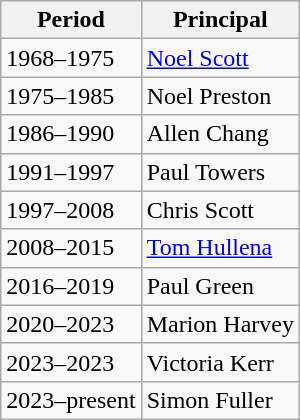<table class="wikitable">
<tr>
<th>Period</th>
<th>Principal</th>
</tr>
<tr>
<td>1968–1975</td>
<td><a href='#'>Noel Scott</a></td>
</tr>
<tr>
<td>1975–1985</td>
<td>Noel Preston</td>
</tr>
<tr>
<td>1986–1990</td>
<td>Allen Chang</td>
</tr>
<tr>
<td>1991–1997</td>
<td>Paul Towers</td>
</tr>
<tr>
<td>1997–2008</td>
<td>Chris Scott</td>
</tr>
<tr>
<td>2008–2015</td>
<td><a href='#'>Tom Hullena</a></td>
</tr>
<tr>
<td>2016–2019</td>
<td>Paul Green</td>
</tr>
<tr>
<td>2020–2023</td>
<td>Marion Harvey</td>
</tr>
<tr>
<td>2023–2023</td>
<td>Victoria Kerr</td>
</tr>
<tr>
<td>2023–present</td>
<td>Simon Fuller</td>
</tr>
</table>
